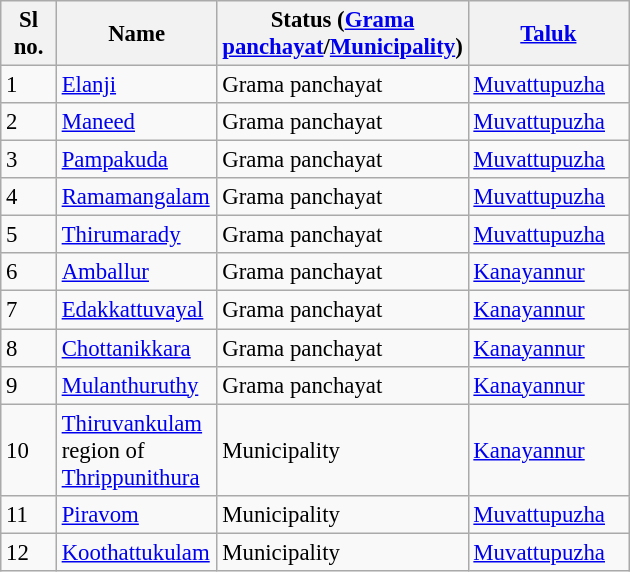<table class="wikitable sortable" style="font-size: 95%;">
<tr>
<th width="30px">Sl no.</th>
<th width="100px">Name</th>
<th width="130px">Status (<a href='#'>Grama panchayat</a>/<a href='#'>Municipality</a>)</th>
<th width="100px"><a href='#'>Taluk</a></th>
</tr>
<tr>
<td>1</td>
<td><a href='#'>Elanji</a></td>
<td>Grama panchayat</td>
<td><a href='#'>Muvattupuzha</a></td>
</tr>
<tr>
<td>2</td>
<td><a href='#'>Maneed</a></td>
<td>Grama panchayat</td>
<td><a href='#'>Muvattupuzha</a></td>
</tr>
<tr>
<td>3</td>
<td><a href='#'>Pampakuda</a></td>
<td>Grama panchayat</td>
<td><a href='#'>Muvattupuzha</a></td>
</tr>
<tr>
<td>4</td>
<td><a href='#'>Ramamangalam</a></td>
<td>Grama panchayat</td>
<td><a href='#'>Muvattupuzha</a></td>
</tr>
<tr>
<td>5</td>
<td><a href='#'>Thirumarady</a></td>
<td>Grama panchayat</td>
<td><a href='#'>Muvattupuzha</a></td>
</tr>
<tr>
<td>6</td>
<td><a href='#'>Amballur</a></td>
<td>Grama panchayat</td>
<td><a href='#'>Kanayannur</a></td>
</tr>
<tr>
<td>7</td>
<td><a href='#'>Edakkattuvayal</a></td>
<td>Grama panchayat</td>
<td><a href='#'>Kanayannur</a></td>
</tr>
<tr>
<td>8</td>
<td><a href='#'>Chottanikkara</a></td>
<td>Grama panchayat</td>
<td><a href='#'>Kanayannur</a></td>
</tr>
<tr>
<td>9</td>
<td><a href='#'>Mulanthuruthy</a></td>
<td>Grama panchayat</td>
<td><a href='#'>Kanayannur</a></td>
</tr>
<tr>
<td>10</td>
<td><a href='#'>Thiruvankulam</a> region of<br><a href='#'>Thrippunithura</a></td>
<td>Municipality</td>
<td><a href='#'>Kanayannur</a></td>
</tr>
<tr>
<td>11</td>
<td><a href='#'>Piravom</a></td>
<td>Municipality</td>
<td><a href='#'>Muvattupuzha</a></td>
</tr>
<tr>
<td>12</td>
<td><a href='#'>Koothattukulam</a></td>
<td>Municipality</td>
<td><a href='#'>Muvattupuzha</a></td>
</tr>
</table>
